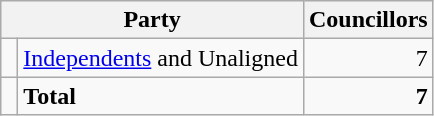<table class="wikitable">
<tr>
<th colspan="2">Party</th>
<th>Councillors</th>
</tr>
<tr>
<td> </td>
<td><a href='#'>Independents</a> and Unaligned</td>
<td align=right>7</td>
</tr>
<tr>
<td></td>
<td><strong>Total</strong></td>
<td align=right><strong>7</strong></td>
</tr>
</table>
